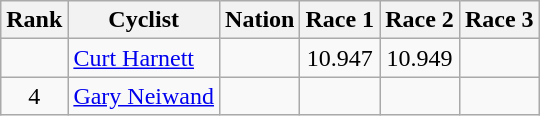<table class="wikitable sortable" style="text-align:center">
<tr>
<th>Rank</th>
<th>Cyclist</th>
<th>Nation</th>
<th>Race 1</th>
<th>Race 2</th>
<th>Race 3</th>
</tr>
<tr>
<td></td>
<td align=left><a href='#'>Curt Harnett</a></td>
<td align=left></td>
<td>10.947</td>
<td>10.949</td>
<td></td>
</tr>
<tr>
<td>4</td>
<td align=left><a href='#'>Gary Neiwand</a></td>
<td align=left></td>
<td></td>
<td></td>
<td></td>
</tr>
</table>
